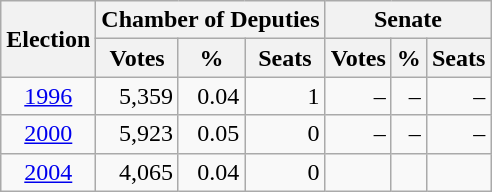<table class=wikitable style=text-align:right>
<tr>
<th rowspan=2>Election</th>
<th colspan=3>Chamber of Deputies</th>
<th colspan=3>Senate</th>
</tr>
<tr>
<th>Votes</th>
<th>%</th>
<th>Seats</th>
<th>Votes</th>
<th>%</th>
<th>Seats</th>
</tr>
<tr>
<td align=center><a href='#'>1996</a></td>
<td>5,359</td>
<td>0.04</td>
<td>1</td>
<td>–</td>
<td>–</td>
<td>–</td>
</tr>
<tr>
<td align=center><a href='#'>2000</a></td>
<td>5,923</td>
<td>0.05</td>
<td>0</td>
<td>–</td>
<td>–</td>
<td>–</td>
</tr>
<tr>
<td align=center><a href='#'>2004</a></td>
<td>4,065</td>
<td>0.04</td>
<td>0</td>
<td></td>
<td></td>
<td></td>
</tr>
</table>
